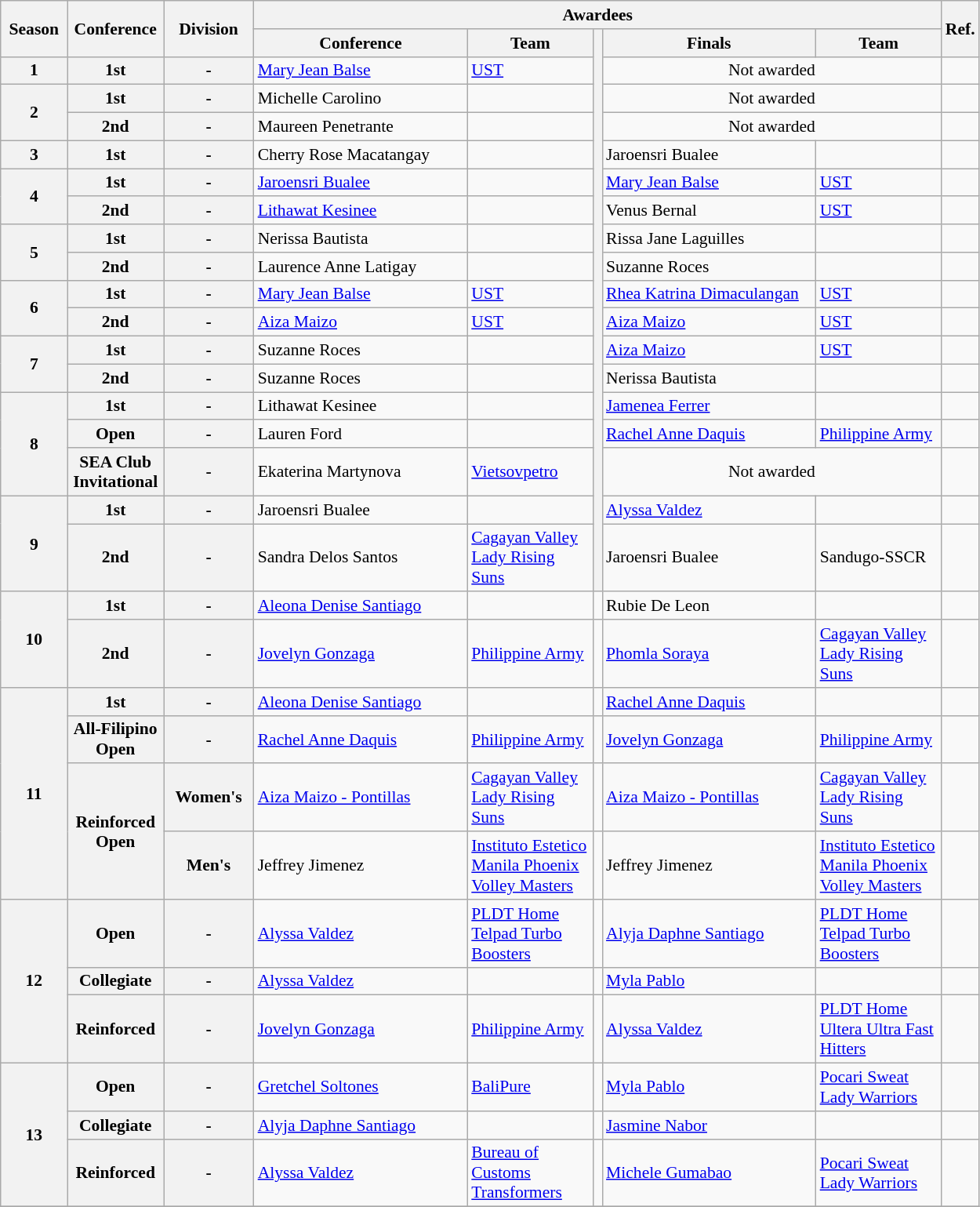<table class="wikitable" style="font-size:90%;">
<tr>
<th rowspan="2" width="50">Season</th>
<th rowspan="2" width="75">Conference</th>
<th rowspan="2" width="70">Division</th>
<th colspan="5">Awardees</th>
<th rowspan="2" width="20">Ref.</th>
</tr>
<tr>
<th width="175">Conference</th>
<th width="100">Team</th>
<th rowspan="18" width="1"></th>
<th width="175">Finals</th>
<th width="100">Team</th>
</tr>
<tr>
<th>1</th>
<th>1st</th>
<th>-</th>
<td> <a href='#'>Mary Jean Balse</a></td>
<td> <a href='#'>UST</a></td>
<td colspan="2" align="center"><span>Not awarded</span></td>
<td></td>
</tr>
<tr>
<th rowspan="2">2</th>
<th>1st</th>
<th>-</th>
<td> Michelle Carolino</td>
<td></td>
<td colspan="2" align="center"><span>Not awarded</span></td>
<td></td>
</tr>
<tr>
<th>2nd</th>
<th>-</th>
<td> Maureen Penetrante</td>
<td></td>
<td colspan="2" align="center"><span>Not awarded</span></td>
<td></td>
</tr>
<tr>
<th>3</th>
<th>1st</th>
<th>-</th>
<td> Cherry Rose Macatangay</td>
<td></td>
<td> Jaroensri Bualee</td>
<td></td>
<td></td>
</tr>
<tr>
<th rowspan="2">4</th>
<th>1st</th>
<th>-</th>
<td> <a href='#'>Jaroensri Bualee</a></td>
<td></td>
<td> <a href='#'>Mary Jean Balse</a></td>
<td> <a href='#'>UST</a></td>
<td></td>
</tr>
<tr>
<th>2nd</th>
<th>-</th>
<td> <a href='#'>Lithawat Kesinee</a></td>
<td></td>
<td> Venus Bernal</td>
<td> <a href='#'>UST</a></td>
<td></td>
</tr>
<tr>
<th rowspan="2">5</th>
<th>1st</th>
<th>-</th>
<td> Nerissa Bautista</td>
<td></td>
<td> Rissa Jane Laguilles</td>
<td></td>
<td></td>
</tr>
<tr>
<th>2nd</th>
<th>-</th>
<td> Laurence Anne Latigay</td>
<td></td>
<td> Suzanne Roces</td>
<td></td>
<td></td>
</tr>
<tr>
<th rowspan="2">6</th>
<th>1st</th>
<th>-</th>
<td> <a href='#'>Mary Jean Balse</a></td>
<td> <a href='#'>UST</a></td>
<td> <a href='#'>Rhea Katrina Dimaculangan</a></td>
<td> <a href='#'>UST</a></td>
<td></td>
</tr>
<tr>
<th>2nd</th>
<th>-</th>
<td> <a href='#'>Aiza Maizo</a></td>
<td> <a href='#'>UST</a></td>
<td> <a href='#'>Aiza Maizo</a></td>
<td> <a href='#'>UST</a></td>
<td></td>
</tr>
<tr>
<th rowspan="2">7</th>
<th>1st</th>
<th>-</th>
<td> Suzanne Roces</td>
<td></td>
<td> <a href='#'>Aiza Maizo</a></td>
<td> <a href='#'>UST</a></td>
<td></td>
</tr>
<tr>
<th>2nd</th>
<th>-</th>
<td> Suzanne Roces</td>
<td></td>
<td> Nerissa Bautista</td>
<td></td>
<td align="center"></td>
</tr>
<tr>
<th rowspan="3">8</th>
<th>1st</th>
<th>-</th>
<td> Lithawat Kesinee</td>
<td></td>
<td> <a href='#'>Jamenea Ferrer</a></td>
<td></td>
<td align="center"></td>
</tr>
<tr>
<th>Open</th>
<th>-</th>
<td> Lauren Ford</td>
<td></td>
<td> <a href='#'>Rachel Anne Daquis</a></td>
<td> <a href='#'>Philippine Army</a></td>
<td align="center"></td>
</tr>
<tr>
<th>SEA Club Invitational</th>
<th>-</th>
<td> Ekaterina Martynova</td>
<td> <a href='#'>Vietsovpetro</a></td>
<td colspan="2" align="center"><span>Not awarded</span></td>
<td align="center"></td>
</tr>
<tr>
<th rowspan="2">9</th>
<th>1st</th>
<th>-</th>
<td> Jaroensri Bualee</td>
<td></td>
<td> <a href='#'>Alyssa Valdez</a></td>
<td></td>
<td></td>
</tr>
<tr>
<th>2nd</th>
<th>-</th>
<td> Sandra Delos Santos</td>
<td><a href='#'>Cagayan Valley Lady Rising Suns</a></td>
<td> Jaroensri Bualee</td>
<td> Sandugo-SSCR</td>
<td></td>
</tr>
<tr>
<th rowspan="2">10</th>
<th>1st</th>
<th>-</th>
<td> <a href='#'>Aleona Denise Santiago</a></td>
<td></td>
<td></td>
<td> Rubie De Leon</td>
<td></td>
<td></td>
</tr>
<tr>
<th>2nd</th>
<th>-</th>
<td> <a href='#'>Jovelyn Gonzaga</a></td>
<td> <a href='#'>Philippine Army</a></td>
<td></td>
<td> <a href='#'>Phomla Soraya</a></td>
<td> <a href='#'>Cagayan Valley Lady Rising Suns</a></td>
<td></td>
</tr>
<tr>
<th rowspan="4">11</th>
<th>1st</th>
<th>-</th>
<td> <a href='#'>Aleona Denise Santiago</a></td>
<td></td>
<td></td>
<td> <a href='#'>Rachel Anne Daquis</a></td>
<td></td>
<td></td>
</tr>
<tr>
<th>All-Filipino Open</th>
<th>-</th>
<td> <a href='#'>Rachel Anne Daquis</a></td>
<td> <a href='#'>Philippine Army</a></td>
<td></td>
<td> <a href='#'>Jovelyn Gonzaga</a></td>
<td> <a href='#'>Philippine Army</a></td>
<td></td>
</tr>
<tr>
<th rowspan="2">Reinforced Open</th>
<th>Women's</th>
<td> <a href='#'>Aiza Maizo - Pontillas</a></td>
<td><a href='#'>Cagayan Valley Lady Rising Suns</a></td>
<td></td>
<td> <a href='#'>Aiza Maizo - Pontillas</a></td>
<td><a href='#'>Cagayan Valley Lady Rising Suns</a></td>
<td></td>
</tr>
<tr>
<th>Men's</th>
<td> Jeffrey Jimenez</td>
<td> <a href='#'>Instituto Estetico Manila Phoenix Volley Masters</a></td>
<td></td>
<td> Jeffrey Jimenez</td>
<td> <a href='#'>Instituto Estetico Manila Phoenix Volley Masters</a></td>
<td></td>
</tr>
<tr>
<th rowspan="3">12</th>
<th>Open</th>
<th>-</th>
<td> <a href='#'>Alyssa Valdez</a></td>
<td> <a href='#'>PLDT Home Telpad Turbo Boosters</a></td>
<td></td>
<td> <a href='#'>Alyja Daphne Santiago</a></td>
<td> <a href='#'>PLDT Home Telpad Turbo Boosters</a></td>
<td></td>
</tr>
<tr>
<th>Collegiate</th>
<th>-</th>
<td> <a href='#'>Alyssa Valdez</a></td>
<td></td>
<td></td>
<td> <a href='#'>Myla Pablo</a></td>
<td></td>
<td></td>
</tr>
<tr>
<th>Reinforced</th>
<th>-</th>
<td> <a href='#'>Jovelyn Gonzaga</a></td>
<td> <a href='#'>Philippine Army</a></td>
<td></td>
<td> <a href='#'>Alyssa Valdez</a></td>
<td> <a href='#'>PLDT Home Ultera Ultra Fast Hitters</a></td>
<td></td>
</tr>
<tr>
<th rowspan="3">13</th>
<th>Open</th>
<th>-</th>
<td> <a href='#'>Gretchel Soltones</a></td>
<td> <a href='#'>BaliPure</a></td>
<td></td>
<td> <a href='#'>Myla Pablo</a></td>
<td> <a href='#'>Pocari Sweat Lady Warriors</a></td>
<td></td>
</tr>
<tr>
<th>Collegiate</th>
<th>-</th>
<td> <a href='#'>Alyja Daphne Santiago</a></td>
<td></td>
<td></td>
<td> <a href='#'>Jasmine Nabor</a></td>
<td></td>
<td></td>
</tr>
<tr>
<th>Reinforced</th>
<th>-</th>
<td> <a href='#'>Alyssa Valdez</a></td>
<td> <a href='#'>Bureau of Customs Transformers</a></td>
<td></td>
<td> <a href='#'>Michele Gumabao</a></td>
<td> <a href='#'>Pocari Sweat Lady Warriors</a></td>
<td></td>
</tr>
<tr>
</tr>
</table>
